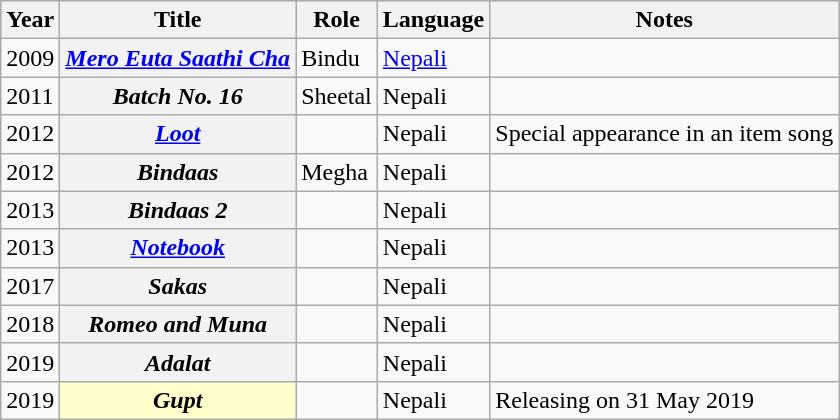<table class="wikitable sortable plainrowheaders">
<tr style="background:#ccc; text-align:center;">
<th scope="col">Year</th>
<th scope="col">Title</th>
<th scope="col">Role</th>
<th scope="col" class="unsortable">Language</th>
<th scope="col">Notes</th>
</tr>
<tr>
<td>2009</td>
<th scope="row"><em><a href='#'>Mero Euta Saathi Cha</a></em></th>
<td>Bindu</td>
<td><a href='#'>Nepali</a></td>
<td></td>
</tr>
<tr>
<td>2011</td>
<th scope="row"><em>Batch No. 16</em></th>
<td>Sheetal</td>
<td>Nepali</td>
<td></td>
</tr>
<tr>
<td>2012</td>
<th scope="row"><em><a href='#'>Loot</a></em></th>
<td></td>
<td>Nepali</td>
<td>Special appearance in an item song</td>
</tr>
<tr>
<td>2012</td>
<th scope="row"><em>Bindaas</em></th>
<td>Megha</td>
<td>Nepali</td>
<td></td>
</tr>
<tr>
<td>2013</td>
<th scope="row"><em>Bindaas 2</em></th>
<td></td>
<td>Nepali</td>
<td></td>
</tr>
<tr>
<td>2013</td>
<th scope="row"><em><a href='#'>Notebook</a></em></th>
<td></td>
<td>Nepali</td>
<td></td>
</tr>
<tr>
<td>2017</td>
<th scope="row"><em>Sakas</em></th>
<td></td>
<td>Nepali</td>
<td></td>
</tr>
<tr>
<td>2018</td>
<th scope="row"><em>Romeo and Muna</em></th>
<td></td>
<td>Nepali</td>
<td></td>
</tr>
<tr>
<td>2019</td>
<th scope="row"><em>Adalat</em></th>
<td></td>
<td>Nepali</td>
<td></td>
</tr>
<tr>
<td>2019</td>
<th scope="row" style="background:#FFFFCC;"><em>Gupt</em>  </th>
<td></td>
<td>Nepali</td>
<td>Releasing on 31 May 2019</td>
</tr>
</table>
